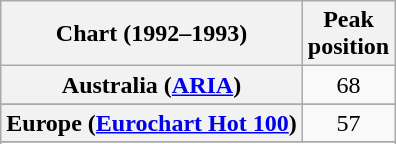<table class="wikitable sortable plainrowheaders" style="text-align:center">
<tr>
<th scope="col">Chart (1992–1993)</th>
<th scope="col">Peak<br>position</th>
</tr>
<tr>
<th scope="row">Australia (<a href='#'>ARIA</a>)</th>
<td>68</td>
</tr>
<tr>
</tr>
<tr>
<th scope="row">Europe (<a href='#'>Eurochart Hot 100</a>)</th>
<td>57</td>
</tr>
<tr>
</tr>
<tr>
</tr>
<tr>
</tr>
<tr>
</tr>
<tr>
</tr>
<tr>
</tr>
<tr>
</tr>
</table>
